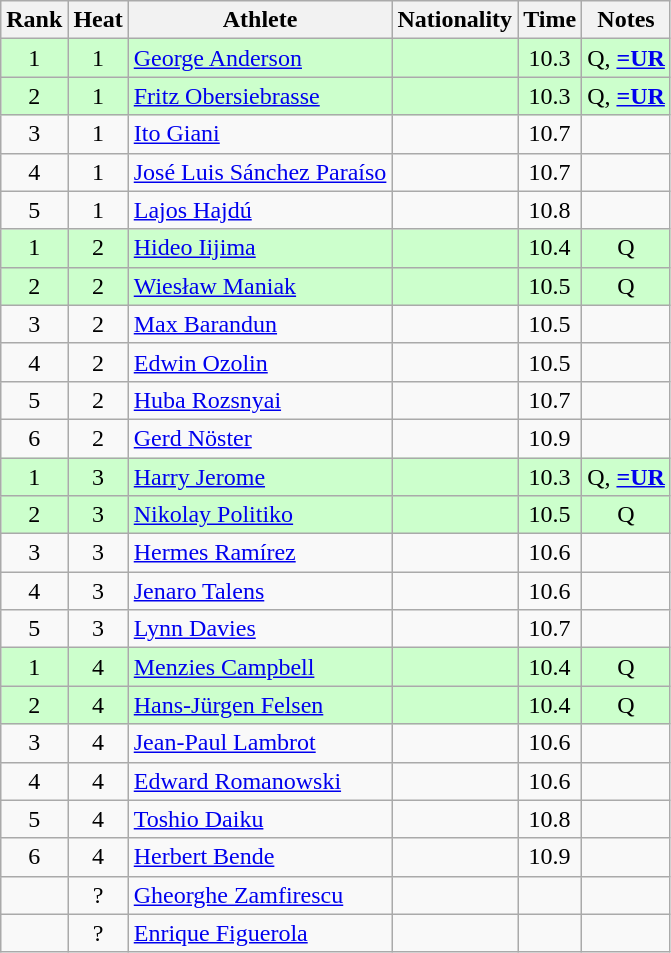<table class="wikitable sortable" style="text-align:center">
<tr>
<th>Rank</th>
<th>Heat</th>
<th>Athlete</th>
<th>Nationality</th>
<th>Time</th>
<th>Notes</th>
</tr>
<tr bgcolor=ccffcc>
<td>1</td>
<td>1</td>
<td align=left><a href='#'>George Anderson</a></td>
<td align=left></td>
<td>10.3</td>
<td>Q, <strong><a href='#'>=UR</a></strong></td>
</tr>
<tr bgcolor=ccffcc>
<td>2</td>
<td>1</td>
<td align=left><a href='#'>Fritz Obersiebrasse</a></td>
<td align=left></td>
<td>10.3</td>
<td>Q, <strong><a href='#'>=UR</a></strong></td>
</tr>
<tr>
<td>3</td>
<td>1</td>
<td align=left><a href='#'>Ito Giani</a></td>
<td align=left></td>
<td>10.7</td>
<td></td>
</tr>
<tr>
<td>4</td>
<td>1</td>
<td align=left><a href='#'>José Luis Sánchez Paraíso</a></td>
<td align=left></td>
<td>10.7</td>
<td></td>
</tr>
<tr>
<td>5</td>
<td>1</td>
<td align=left><a href='#'>Lajos Hajdú</a></td>
<td align=left></td>
<td>10.8</td>
<td></td>
</tr>
<tr bgcolor=ccffcc>
<td>1</td>
<td>2</td>
<td align=left><a href='#'>Hideo Iijima</a></td>
<td align=left></td>
<td>10.4</td>
<td>Q</td>
</tr>
<tr bgcolor=ccffcc>
<td>2</td>
<td>2</td>
<td align=left><a href='#'>Wiesław Maniak</a></td>
<td align=left></td>
<td>10.5</td>
<td>Q</td>
</tr>
<tr>
<td>3</td>
<td>2</td>
<td align=left><a href='#'>Max Barandun</a></td>
<td align=left></td>
<td>10.5</td>
<td></td>
</tr>
<tr>
<td>4</td>
<td>2</td>
<td align=left><a href='#'>Edwin Ozolin</a></td>
<td align=left></td>
<td>10.5</td>
<td></td>
</tr>
<tr>
<td>5</td>
<td>2</td>
<td align=left><a href='#'>Huba Rozsnyai</a></td>
<td align=left></td>
<td>10.7</td>
<td></td>
</tr>
<tr>
<td>6</td>
<td>2</td>
<td align=left><a href='#'>Gerd Nöster</a></td>
<td align=left></td>
<td>10.9</td>
<td></td>
</tr>
<tr bgcolor=ccffcc>
<td>1</td>
<td>3</td>
<td align=left><a href='#'>Harry Jerome</a></td>
<td align=left></td>
<td>10.3</td>
<td>Q, <strong><a href='#'>=UR</a></strong></td>
</tr>
<tr bgcolor=ccffcc>
<td>2</td>
<td>3</td>
<td align=left><a href='#'>Nikolay Politiko</a></td>
<td align=left></td>
<td>10.5</td>
<td>Q</td>
</tr>
<tr>
<td>3</td>
<td>3</td>
<td align=left><a href='#'>Hermes Ramírez</a></td>
<td align=left></td>
<td>10.6</td>
<td></td>
</tr>
<tr>
<td>4</td>
<td>3</td>
<td align=left><a href='#'>Jenaro Talens</a></td>
<td align=left></td>
<td>10.6</td>
<td></td>
</tr>
<tr>
<td>5</td>
<td>3</td>
<td align=left><a href='#'>Lynn Davies</a></td>
<td align=left></td>
<td>10.7</td>
<td></td>
</tr>
<tr bgcolor=ccffcc>
<td>1</td>
<td>4</td>
<td align=left><a href='#'>Menzies Campbell</a></td>
<td align=left></td>
<td>10.4</td>
<td>Q</td>
</tr>
<tr bgcolor=ccffcc>
<td>2</td>
<td>4</td>
<td align=left><a href='#'>Hans-Jürgen Felsen</a></td>
<td align=left></td>
<td>10.4</td>
<td>Q</td>
</tr>
<tr>
<td>3</td>
<td>4</td>
<td align=left><a href='#'>Jean-Paul Lambrot</a></td>
<td align=left></td>
<td>10.6</td>
<td></td>
</tr>
<tr>
<td>4</td>
<td>4</td>
<td align=left><a href='#'>Edward Romanowski</a></td>
<td align=left></td>
<td>10.6</td>
<td></td>
</tr>
<tr>
<td>5</td>
<td>4</td>
<td align=left><a href='#'>Toshio Daiku</a></td>
<td align=left></td>
<td>10.8</td>
<td></td>
</tr>
<tr>
<td>6</td>
<td>4</td>
<td align=left><a href='#'>Herbert Bende</a></td>
<td align=left></td>
<td>10.9</td>
<td></td>
</tr>
<tr>
<td></td>
<td>?</td>
<td align=left><a href='#'>Gheorghe Zamfirescu</a></td>
<td align=left></td>
<td></td>
<td></td>
</tr>
<tr>
<td></td>
<td>?</td>
<td align=left><a href='#'>Enrique Figuerola</a></td>
<td align=left></td>
<td></td>
<td></td>
</tr>
</table>
